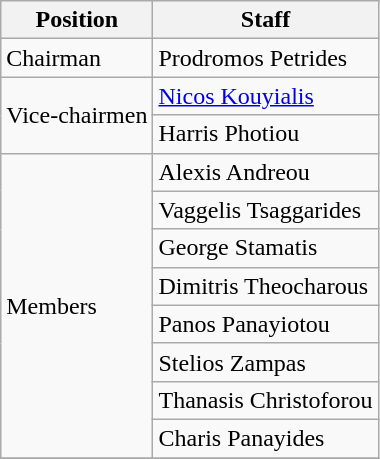<table class="wikitable" style="text-align: center">
<tr>
<th align=left>Position</th>
<th align=left>Staff</th>
</tr>
<tr>
<td align=left>Chairman</td>
<td align=left>Prodromos Petrides</td>
</tr>
<tr>
<td rowspan="2" align=left>Vice-chairmen</td>
<td align=left><a href='#'>Nicos Kouyialis</a></td>
</tr>
<tr>
<td align=left>Harris Photiou</td>
</tr>
<tr>
<td rowspan="8" align=left>Members</td>
<td align=left>Alexis Andreou</td>
</tr>
<tr>
<td align=left>Vaggelis Tsaggarides</td>
</tr>
<tr>
<td align=left>George Stamatis</td>
</tr>
<tr>
<td align=left>Dimitris Theocharous</td>
</tr>
<tr>
<td align=left>Panos Panayiotou</td>
</tr>
<tr>
<td align=left>Stelios Zampas</td>
</tr>
<tr>
<td align=left>Thanasis Christoforou</td>
</tr>
<tr>
<td align=left>Charis Panayides</td>
</tr>
<tr>
</tr>
</table>
